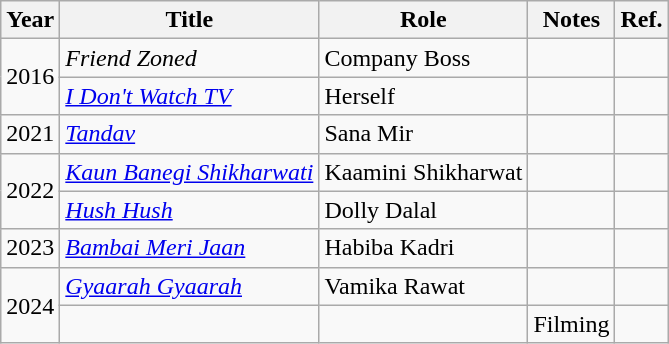<table class="wikitable sortable">
<tr>
<th>Year</th>
<th>Title</th>
<th>Role</th>
<th>Notes</th>
<th>Ref.</th>
</tr>
<tr>
<td rowspan="2">2016</td>
<td><em>Friend Zoned</em></td>
<td>Company Boss</td>
<td></td>
<td></td>
</tr>
<tr>
<td><em><a href='#'>I Don't Watch TV</a></em></td>
<td>Herself</td>
<td></td>
<td></td>
</tr>
<tr>
<td rowspan="1">2021</td>
<td><em><a href='#'>Tandav</a></em></td>
<td>Sana Mir</td>
<td></td>
<td></td>
</tr>
<tr>
<td rowspan="2">2022</td>
<td><em><a href='#'>Kaun Banegi Shikharwati</a></em></td>
<td>Kaamini Shikharwat</td>
<td></td>
<td></td>
</tr>
<tr>
<td><em><a href='#'>Hush Hush</a></em></td>
<td>Dolly Dalal</td>
<td></td>
<td></td>
</tr>
<tr>
<td>2023</td>
<td><em><a href='#'>Bambai Meri Jaan</a></em></td>
<td>Habiba Kadri</td>
<td></td>
<td></td>
</tr>
<tr>
<td rowspan="2">2024</td>
<td><em><a href='#'>Gyaarah Gyaarah</a></em></td>
<td>Vamika Rawat</td>
<td></td>
<td></td>
</tr>
<tr>
<td></td>
<td></td>
<td>Filming</td>
<td></td>
</tr>
</table>
